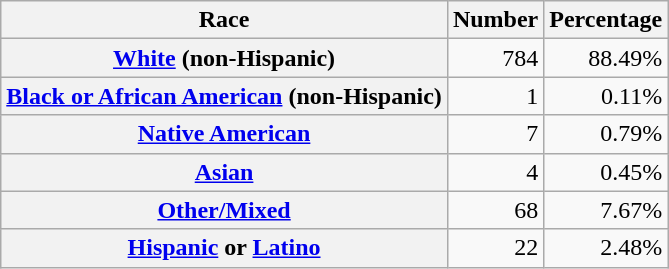<table class="wikitable" style="text-align:right">
<tr>
<th scope="col">Race</th>
<th scope="col">Number</th>
<th scope="col">Percentage</th>
</tr>
<tr>
<th scope="row"><a href='#'>White</a> (non-Hispanic)</th>
<td>784</td>
<td>88.49%</td>
</tr>
<tr>
<th scope="row"><a href='#'>Black or African American</a> (non-Hispanic)</th>
<td>1</td>
<td>0.11%</td>
</tr>
<tr>
<th scope="row"><a href='#'>Native American</a></th>
<td>7</td>
<td>0.79%</td>
</tr>
<tr>
<th scope="row"><a href='#'>Asian</a></th>
<td>4</td>
<td>0.45%</td>
</tr>
<tr>
<th scope="row"><a href='#'>Other/Mixed</a></th>
<td>68</td>
<td>7.67%</td>
</tr>
<tr>
<th scope="row"><a href='#'>Hispanic</a> or <a href='#'>Latino</a></th>
<td>22</td>
<td>2.48%</td>
</tr>
</table>
